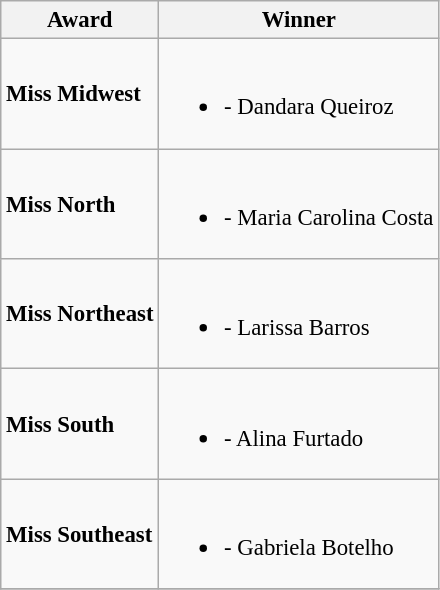<table class="wikitable sortable" style="font-size:95%;">
<tr>
<th>Award</th>
<th>Winner</th>
</tr>
<tr>
<td><strong>Miss Midwest</strong></td>
<td><br><ul><li><strong></strong> - Dandara Queiroz</li></ul></td>
</tr>
<tr>
<td><strong>Miss North</strong></td>
<td><br><ul><li><strong></strong> - Maria Carolina Costa</li></ul></td>
</tr>
<tr>
<td><strong>Miss Northeast</strong></td>
<td><br><ul><li><strong></strong> - Larissa Barros</li></ul></td>
</tr>
<tr>
<td><strong>Miss South</strong></td>
<td><br><ul><li><strong></strong> - Alina Furtado</li></ul></td>
</tr>
<tr>
<td><strong>Miss Southeast</strong></td>
<td><br><ul><li><strong></strong> - Gabriela Botelho</li></ul></td>
</tr>
<tr>
</tr>
</table>
